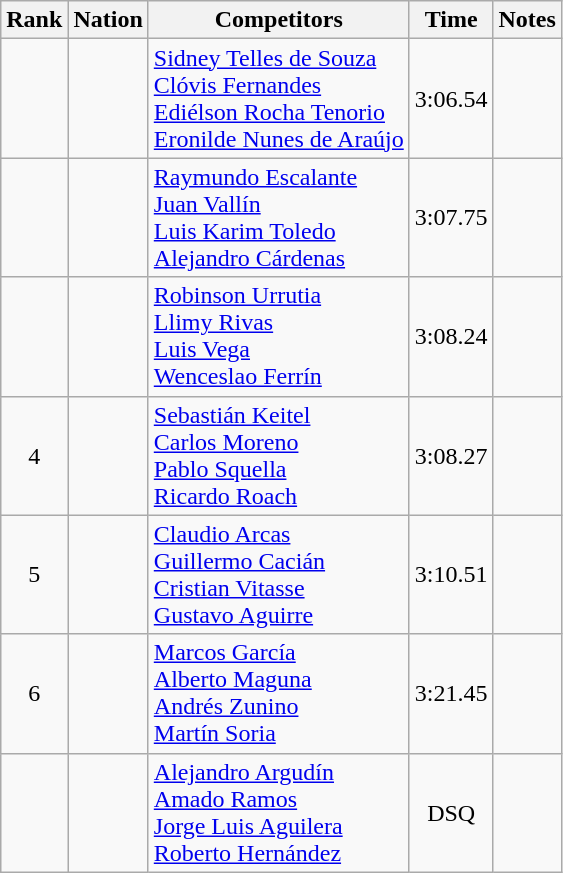<table class="wikitable sortable" style="text-align:center">
<tr>
<th>Rank</th>
<th>Nation</th>
<th>Competitors</th>
<th>Time</th>
<th>Notes</th>
</tr>
<tr>
<td align=center></td>
<td align=left></td>
<td align=left><a href='#'>Sidney Telles de Souza</a><br><a href='#'>Clóvis Fernandes</a><br><a href='#'>Ediélson Rocha Tenorio</a><br><a href='#'>Eronilde Nunes de Araújo</a></td>
<td>3:06.54</td>
<td></td>
</tr>
<tr>
<td align=center></td>
<td align=left></td>
<td align=left><a href='#'>Raymundo Escalante</a><br><a href='#'>Juan Vallín</a><br><a href='#'>Luis Karim Toledo</a><br><a href='#'>Alejandro Cárdenas</a></td>
<td>3:07.75</td>
<td></td>
</tr>
<tr>
<td align=center></td>
<td align=left></td>
<td align=left><a href='#'>Robinson Urrutia</a><br><a href='#'>Llimy Rivas</a><br><a href='#'>Luis Vega</a><br><a href='#'>Wenceslao Ferrín</a></td>
<td>3:08.24</td>
<td></td>
</tr>
<tr>
<td align=center>4</td>
<td align=left></td>
<td align=left><a href='#'>Sebastián Keitel</a><br><a href='#'>Carlos Moreno</a><br><a href='#'>Pablo Squella</a><br><a href='#'>Ricardo Roach</a></td>
<td>3:08.27</td>
<td></td>
</tr>
<tr>
<td align=center>5</td>
<td align=left></td>
<td align=left><a href='#'>Claudio Arcas</a><br><a href='#'>Guillermo Cacián</a><br><a href='#'>Cristian Vitasse</a><br><a href='#'>Gustavo Aguirre</a></td>
<td>3:10.51</td>
<td></td>
</tr>
<tr>
<td align=center>6</td>
<td align=left></td>
<td align=left><a href='#'>Marcos García</a><br><a href='#'>Alberto Maguna</a><br><a href='#'>Andrés Zunino</a><br><a href='#'>Martín Soria</a></td>
<td>3:21.45</td>
<td></td>
</tr>
<tr>
<td align=center></td>
<td align=left></td>
<td align=left><a href='#'>Alejandro Argudín</a><br><a href='#'>Amado Ramos</a><br><a href='#'>Jorge Luis Aguilera</a><br><a href='#'>Roberto Hernández</a></td>
<td>DSQ</td>
<td></td>
</tr>
</table>
